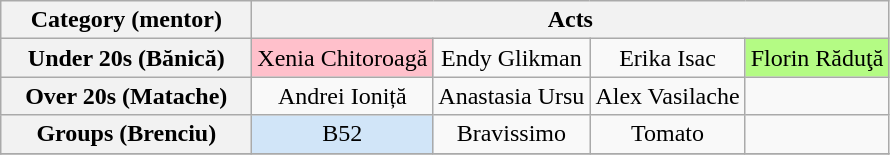<table class="wikitable" style="text-align:center">
<tr>
<th spope="col" style="width:160px;">Category (mentor)</th>
<th scope="col" colspan="4">Acts</th>
</tr>
<tr>
<th scope="row">Under 20s (Bănică)</th>
<td bgcolor=pink>Xenia Chitoroagă</td>
<td>Endy Glikman</td>
<td>Erika Isac</td>
<td bgcolor=B4FB84>Florin Răduţă</td>
</tr>
<tr>
<th scope="row">Over 20s (Matache)</th>
<td>Andrei Ioniță</td>
<td>Anastasia Ursu</td>
<td>Alex Vasilache</td>
<td></td>
</tr>
<tr>
<th scope="row">Groups (Brenciu)</th>
<td bgcolor=d1e5f8>B52</td>
<td>Bravissimo</td>
<td>Tomato</td>
<td></td>
</tr>
<tr>
</tr>
</table>
